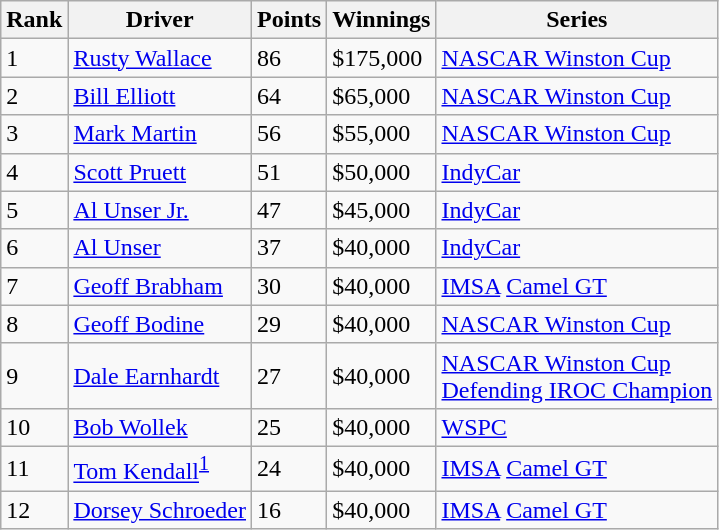<table class="wikitable">
<tr>
<th><strong>Rank</strong></th>
<th><strong>Driver</strong></th>
<th><strong>Points</strong></th>
<th><strong>Winnings</strong></th>
<th><strong>Series</strong></th>
</tr>
<tr>
<td>1</td>
<td> <a href='#'>Rusty Wallace</a></td>
<td>86</td>
<td>$175,000</td>
<td><a href='#'>NASCAR Winston Cup</a></td>
</tr>
<tr>
<td>2</td>
<td> <a href='#'>Bill Elliott</a></td>
<td>64</td>
<td>$65,000</td>
<td><a href='#'>NASCAR Winston Cup</a></td>
</tr>
<tr>
<td>3</td>
<td> <a href='#'>Mark Martin</a></td>
<td>56</td>
<td>$55,000</td>
<td><a href='#'>NASCAR Winston Cup</a></td>
</tr>
<tr>
<td>4</td>
<td> <a href='#'>Scott Pruett</a></td>
<td>51</td>
<td>$50,000</td>
<td><a href='#'>IndyCar</a></td>
</tr>
<tr>
<td>5</td>
<td> <a href='#'>Al Unser Jr.</a></td>
<td>47</td>
<td>$45,000</td>
<td><a href='#'>IndyCar</a></td>
</tr>
<tr>
<td>6</td>
<td> <a href='#'>Al Unser</a></td>
<td>37</td>
<td>$40,000</td>
<td><a href='#'>IndyCar</a></td>
</tr>
<tr>
<td>7</td>
<td> <a href='#'>Geoff Brabham</a></td>
<td>30</td>
<td>$40,000</td>
<td><a href='#'>IMSA</a> <a href='#'>Camel GT</a></td>
</tr>
<tr>
<td>8</td>
<td> <a href='#'>Geoff Bodine</a></td>
<td>29</td>
<td>$40,000</td>
<td><a href='#'>NASCAR Winston Cup</a></td>
</tr>
<tr>
<td>9</td>
<td> <a href='#'>Dale Earnhardt</a></td>
<td>27</td>
<td>$40,000</td>
<td><a href='#'>NASCAR Winston Cup</a><br><a href='#'>Defending IROC Champion</a></td>
</tr>
<tr>
<td>10</td>
<td> <a href='#'>Bob Wollek</a></td>
<td>25</td>
<td>$40,000</td>
<td><a href='#'>WSPC</a></td>
</tr>
<tr>
<td>11</td>
<td> <a href='#'>Tom Kendall</a><sup><a href='#'>1</a></sup></td>
<td>24</td>
<td>$40,000</td>
<td><a href='#'>IMSA</a> <a href='#'>Camel GT</a></td>
</tr>
<tr>
<td>12</td>
<td> <a href='#'>Dorsey Schroeder</a></td>
<td>16</td>
<td>$40,000</td>
<td><a href='#'>IMSA</a> <a href='#'>Camel GT</a></td>
</tr>
</table>
